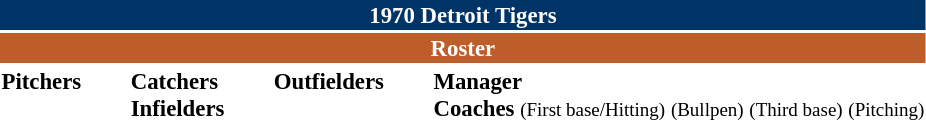<table class="toccolours" style="font-size: 95%;">
<tr>
<th colspan="10" style="background-color: #003366; color: white; text-align: center;">1970 Detroit Tigers</th>
</tr>
<tr>
<td colspan="10" style="background-color: #bd5d29; color: white; text-align: center;"><strong>Roster</strong></td>
</tr>
<tr>
<td valign="top"><strong>Pitchers</strong><br>














</td>
<td width="25px"></td>
<td valign="top"><strong>Catchers</strong><br>



<strong>Infielders</strong>








</td>
<td width="25px"></td>
<td valign="top"><strong>Outfielders</strong><br>




</td>
<td width="25px"></td>
<td valign="top"><strong>Manager</strong><br>
<strong>Coaches</strong>
 <small>(First base/Hitting)</small>
 <small>(Bullpen)</small>
 <small>(Third base)</small>
 <small>(Pitching)</small></td>
</tr>
<tr>
</tr>
</table>
